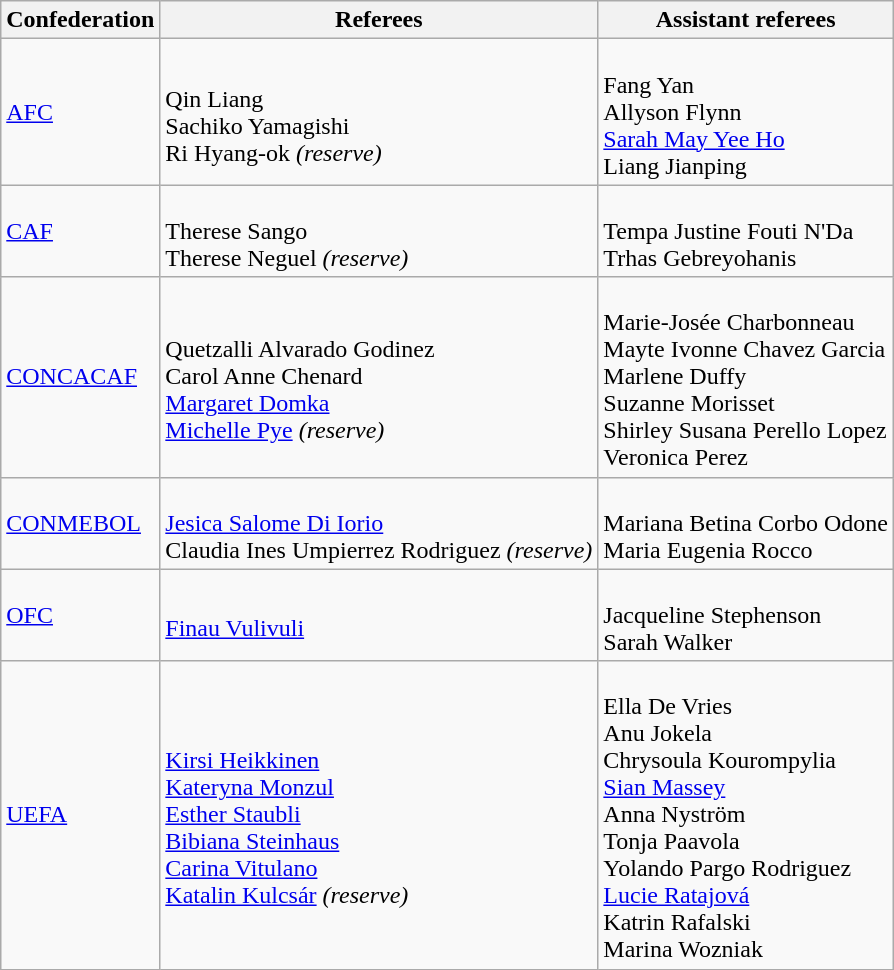<table class="wikitable">
<tr>
<th>Confederation</th>
<th>Referees</th>
<th>Assistant referees</th>
</tr>
<tr>
<td><a href='#'>AFC</a></td>
<td><br> Qin Liang<br>
 Sachiko Yamagishi<br>
 Ri Hyang-ok <em>(reserve)</em></td>
<td><br> Fang Yan<br>
 Allyson Flynn<br>
 <a href='#'>Sarah May Yee Ho</a><br>
 Liang Jianping</td>
</tr>
<tr>
<td><a href='#'>CAF</a></td>
<td><br> Therese Sango<br>
 Therese Neguel <em>(reserve)</em></td>
<td><br> Tempa Justine Fouti N'Da<br>
 Trhas Gebreyohanis</td>
</tr>
<tr>
<td><a href='#'>CONCACAF</a></td>
<td><br> Quetzalli Alvarado Godinez<br>
 Carol Anne Chenard<br>
 <a href='#'>Margaret Domka</a><br>
 <a href='#'>Michelle Pye</a> <em>(reserve)</em></td>
<td><br> Marie-Josée Charbonneau<br>
 Mayte Ivonne Chavez Garcia<br>
 Marlene Duffy<br>
 Suzanne Morisset<br>
 Shirley Susana Perello Lopez<br>
 Veronica Perez</td>
</tr>
<tr>
<td><a href='#'>CONMEBOL</a></td>
<td><br> <a href='#'>Jesica Salome Di Iorio</a><br>
 Claudia Ines Umpierrez Rodriguez <em>(reserve)</em></td>
<td><br> Mariana Betina Corbo Odone<br>
 Maria Eugenia Rocco</td>
</tr>
<tr>
<td><a href='#'>OFC</a></td>
<td><br> <a href='#'>Finau Vulivuli</a></td>
<td><br> Jacqueline Stephenson<br>
 Sarah Walker</td>
</tr>
<tr>
<td><a href='#'>UEFA</a></td>
<td><br> <a href='#'>Kirsi Heikkinen</a><br>
 <a href='#'>Kateryna Monzul</a><br>
 <a href='#'>Esther Staubli</a><br>
 <a href='#'>Bibiana Steinhaus</a><br>
 <a href='#'>Carina Vitulano</a><br>
 <a href='#'>Katalin Kulcsár</a> <em>(reserve)</em></td>
<td><br> Ella De Vries<br>
 Anu Jokela<br>
 Chrysoula Kourompylia<br>
 <a href='#'>Sian Massey</a><br>
 Anna Nyström<br>
 Tonja Paavola<br>
 Yolando Pargo Rodriguez<br>
 <a href='#'>Lucie Ratajová</a><br>
 Katrin Rafalski<br>
 Marina Wozniak</td>
</tr>
</table>
